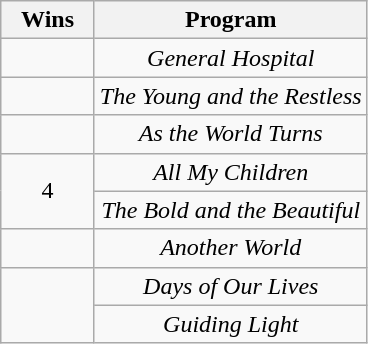<table class="wikitable" style="text-align: center;">
<tr>
<th style="width:55px;">Wins</th>
<th style="text-align:center;">Program</th>
</tr>
<tr>
<td scope"row" style="text-align:center"></td>
<td><em>General Hospital</em></td>
</tr>
<tr>
<td scope"row" style="text-align:center"></td>
<td><em>The Young and the Restless</em></td>
</tr>
<tr>
<td scope="row"></td>
<td><em>As the World Turns</em></td>
</tr>
<tr>
<td scope="row" rowspan="2" style="text-align:center">4</td>
<td><em>All My Children</em></td>
</tr>
<tr>
<td><em>The Bold and the Beautiful</em></td>
</tr>
<tr>
<td scope="row"></td>
<td><em>Another World</em></td>
</tr>
<tr>
<td scope="row" rowspan="2" style="text-align:center"></td>
<td><em>Days of Our Lives</em></td>
</tr>
<tr>
<td><em>Guiding Light</em></td>
</tr>
</table>
